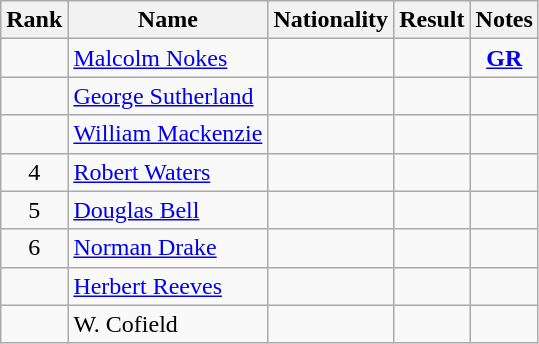<table class="wikitable sortable" style=" text-align:center">
<tr>
<th>Rank</th>
<th>Name</th>
<th>Nationality</th>
<th>Result</th>
<th>Notes</th>
</tr>
<tr>
<td></td>
<td align=left><a href='#'>Malcolm Nokes</a></td>
<td align=left></td>
<td></td>
<td><strong><a href='#'>GR</a></strong></td>
</tr>
<tr>
<td></td>
<td align=left><a href='#'>George Sutherland</a></td>
<td align=left></td>
<td></td>
<td></td>
</tr>
<tr>
<td></td>
<td align=left><a href='#'>William Mackenzie</a></td>
<td align=left></td>
<td></td>
<td></td>
</tr>
<tr>
<td>4</td>
<td align=left><a href='#'>Robert Waters</a></td>
<td align=left></td>
<td></td>
<td></td>
</tr>
<tr>
<td>5</td>
<td align=left><a href='#'>Douglas Bell</a></td>
<td align=left></td>
<td></td>
<td></td>
</tr>
<tr>
<td>6</td>
<td align=left><a href='#'>Norman Drake</a></td>
<td align=left></td>
<td></td>
<td></td>
</tr>
<tr>
<td></td>
<td align=left><a href='#'>Herbert Reeves</a></td>
<td align=left></td>
<td></td>
<td></td>
</tr>
<tr>
<td></td>
<td align=left>W. Cofield</td>
<td align=left></td>
<td></td>
<td></td>
</tr>
</table>
